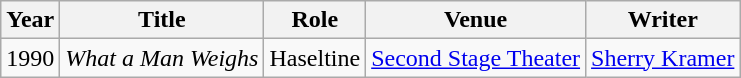<table class="wikitable sortable">
<tr>
<th>Year</th>
<th>Title</th>
<th>Role</th>
<th>Venue</th>
<th>Writer</th>
</tr>
<tr>
<td>1990</td>
<td><em>What a Man Weighs</em></td>
<td>Haseltine</td>
<td><a href='#'>Second Stage Theater</a></td>
<td><a href='#'>Sherry Kramer</a></td>
</tr>
</table>
